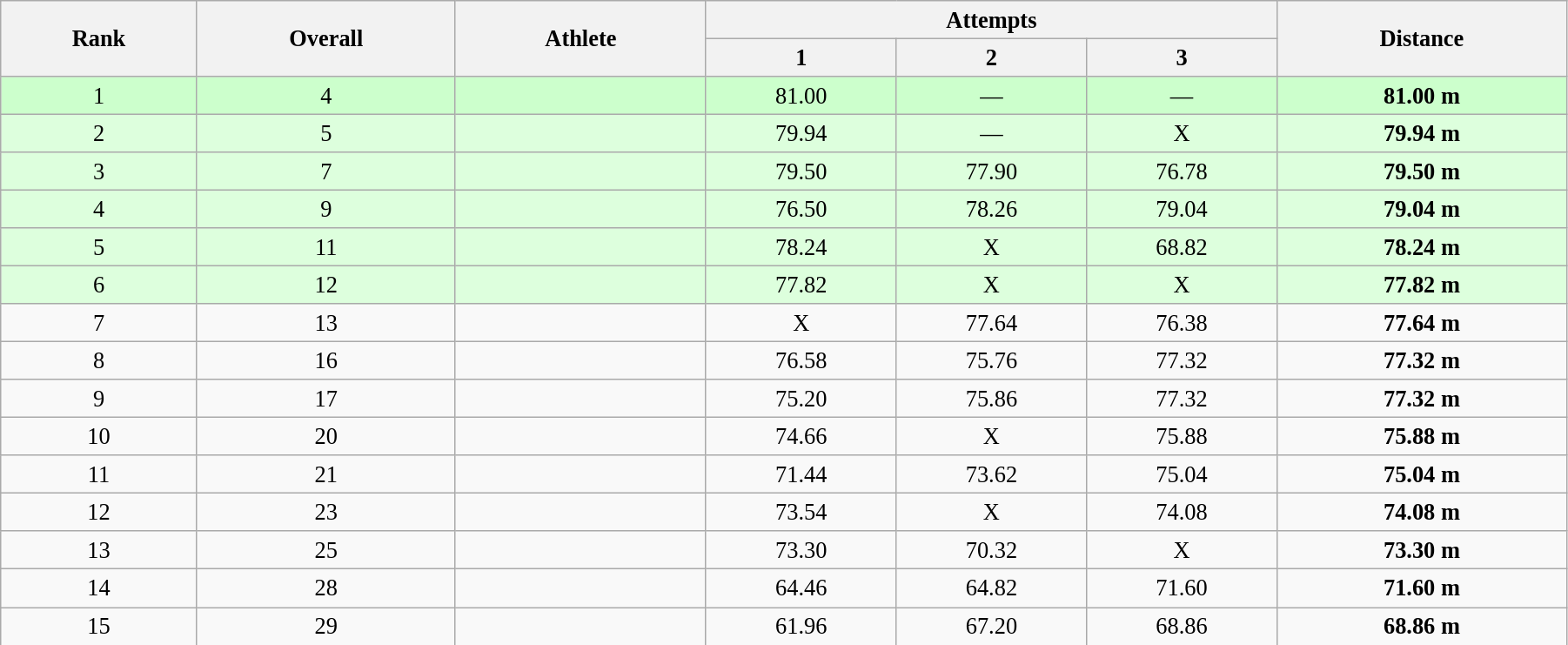<table class="wikitable" style=" text-align:center; font-size:110%;" width="95%">
<tr>
<th rowspan="2">Rank</th>
<th rowspan="2">Overall</th>
<th rowspan="2">Athlete</th>
<th colspan="3">Attempts</th>
<th rowspan="2">Distance</th>
</tr>
<tr>
<th>1</th>
<th>2</th>
<th>3</th>
</tr>
<tr style="background:#ccffcc;">
<td>1</td>
<td>4</td>
<td align=left></td>
<td>81.00</td>
<td>—</td>
<td>—</td>
<td><strong>81.00 m</strong></td>
</tr>
<tr style="background:#ddffdd;">
<td>2</td>
<td>5</td>
<td align=left></td>
<td>79.94</td>
<td>—</td>
<td>X</td>
<td><strong>79.94 m</strong></td>
</tr>
<tr style="background:#ddffdd;">
<td>3</td>
<td>7</td>
<td align=left></td>
<td>79.50</td>
<td>77.90</td>
<td>76.78</td>
<td><strong>79.50 m</strong></td>
</tr>
<tr style="background:#ddffdd;">
<td>4</td>
<td>9</td>
<td align=left></td>
<td>76.50</td>
<td>78.26</td>
<td>79.04</td>
<td><strong>79.04 m</strong></td>
</tr>
<tr style="background:#ddffdd;">
<td>5</td>
<td>11</td>
<td align=left></td>
<td>78.24</td>
<td>X</td>
<td>68.82</td>
<td><strong>78.24 m</strong></td>
</tr>
<tr style="background:#ddffdd;">
<td>6</td>
<td>12</td>
<td align=left></td>
<td>77.82</td>
<td>X</td>
<td>X</td>
<td><strong>77.82 m</strong></td>
</tr>
<tr>
<td>7</td>
<td>13</td>
<td align=left></td>
<td>X</td>
<td>77.64</td>
<td>76.38</td>
<td><strong>77.64 m</strong></td>
</tr>
<tr>
<td>8</td>
<td>16</td>
<td align=left></td>
<td>76.58</td>
<td>75.76</td>
<td>77.32</td>
<td><strong>77.32 m</strong></td>
</tr>
<tr>
<td>9</td>
<td>17</td>
<td align=left></td>
<td>75.20</td>
<td>75.86</td>
<td>77.32</td>
<td><strong>77.32 m</strong></td>
</tr>
<tr>
<td>10</td>
<td>20</td>
<td align=left></td>
<td>74.66</td>
<td>X</td>
<td>75.88</td>
<td><strong>75.88 m</strong></td>
</tr>
<tr>
<td>11</td>
<td>21</td>
<td align=left></td>
<td>71.44</td>
<td>73.62</td>
<td>75.04</td>
<td><strong>75.04 m</strong></td>
</tr>
<tr>
<td>12</td>
<td>23</td>
<td align=left></td>
<td>73.54</td>
<td>X</td>
<td>74.08</td>
<td><strong>74.08 m</strong></td>
</tr>
<tr>
<td>13</td>
<td>25</td>
<td align=left></td>
<td>73.30</td>
<td>70.32</td>
<td>X</td>
<td><strong>73.30 m</strong></td>
</tr>
<tr>
<td>14</td>
<td>28</td>
<td align=left></td>
<td>64.46</td>
<td>64.82</td>
<td>71.60</td>
<td><strong>71.60 m</strong></td>
</tr>
<tr>
<td>15</td>
<td>29</td>
<td align=left></td>
<td>61.96</td>
<td>67.20</td>
<td>68.86</td>
<td><strong>68.86 m</strong></td>
</tr>
</table>
